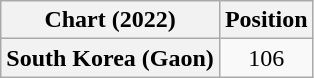<table class="wikitable plainrowheaders" style="text-align:center">
<tr>
<th scope="col">Chart (2022)</th>
<th scope="col">Position</th>
</tr>
<tr>
<th scope="row">South Korea (Gaon)</th>
<td>106</td>
</tr>
</table>
